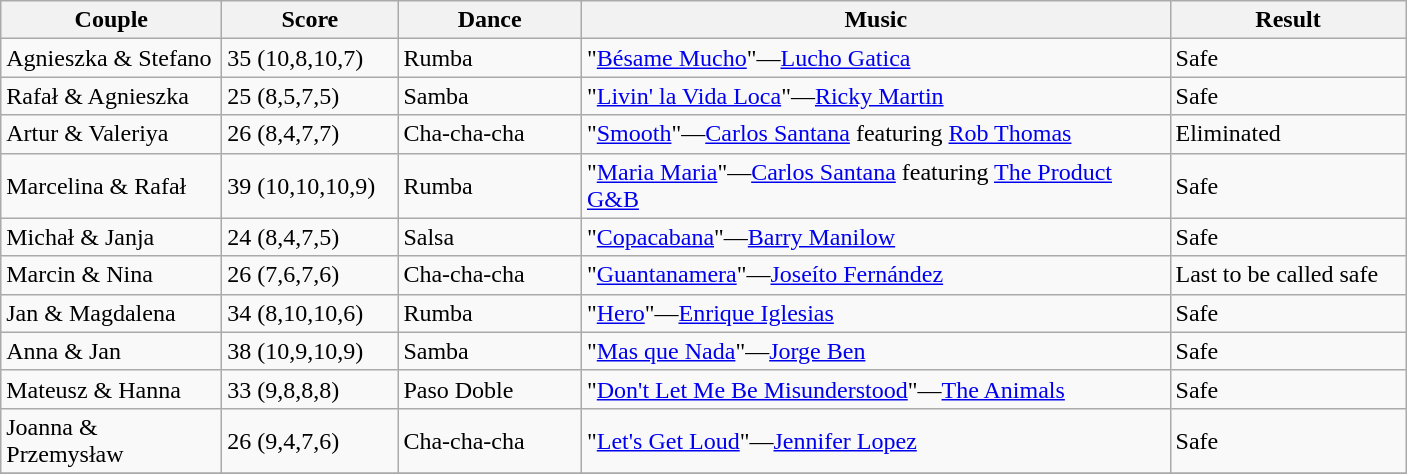<table class="wikitable">
<tr>
<th width="140">Couple</th>
<th width="110">Score</th>
<th width="115">Dance</th>
<th width="385">Music</th>
<th width="150">Result</th>
</tr>
<tr>
<td>Agnieszka & Stefano</td>
<td>35 (10,8,10,7)</td>
<td>Rumba</td>
<td>"<a href='#'>Bésame Mucho</a>"—<a href='#'>Lucho Gatica</a></td>
<td>Safe</td>
</tr>
<tr>
<td>Rafał & Agnieszka</td>
<td>25 (8,5,7,5)</td>
<td>Samba</td>
<td>"<a href='#'>Livin' la Vida Loca</a>"—<a href='#'>Ricky Martin</a></td>
<td>Safe</td>
</tr>
<tr>
<td>Artur & Valeriya</td>
<td>26 (8,4,7,7)</td>
<td>Cha-cha-cha</td>
<td>"<a href='#'>Smooth</a>"—<a href='#'>Carlos Santana</a> featuring <a href='#'>Rob Thomas</a></td>
<td>Eliminated</td>
</tr>
<tr>
<td>Marcelina & Rafał</td>
<td>39 (10,10,10,9)</td>
<td>Rumba</td>
<td>"<a href='#'>Maria Maria</a>"—<a href='#'>Carlos Santana</a> featuring <a href='#'>The Product G&B</a></td>
<td>Safe</td>
</tr>
<tr>
<td>Michał & Janja</td>
<td>24 (8,4,7,5)</td>
<td>Salsa</td>
<td>"<a href='#'>Copacabana</a>"—<a href='#'>Barry Manilow</a></td>
<td>Safe</td>
</tr>
<tr>
<td>Marcin & Nina</td>
<td>26 (7,6,7,6)</td>
<td>Cha-cha-cha</td>
<td>"<a href='#'>Guantanamera</a>"—<a href='#'>Joseíto Fernández</a></td>
<td>Last to be called safe</td>
</tr>
<tr>
<td>Jan & Magdalena</td>
<td>34 (8,10,10,6)</td>
<td>Rumba</td>
<td>"<a href='#'>Hero</a>"—<a href='#'>Enrique Iglesias</a></td>
<td>Safe</td>
</tr>
<tr>
<td>Anna & Jan</td>
<td>38 (10,9,10,9)</td>
<td>Samba</td>
<td>"<a href='#'>Mas que Nada</a>"—<a href='#'>Jorge Ben</a></td>
<td>Safe</td>
</tr>
<tr>
<td>Mateusz & Hanna</td>
<td>33 (9,8,8,8)</td>
<td>Paso Doble</td>
<td>"<a href='#'>Don't Let Me Be Misunderstood</a>"—<a href='#'>The Animals</a></td>
<td>Safe</td>
</tr>
<tr>
<td>Joanna & Przemysław</td>
<td>26 (9,4,7,6)</td>
<td>Cha-cha-cha</td>
<td>"<a href='#'>Let's Get Loud</a>"—<a href='#'>Jennifer Lopez</a></td>
<td>Safe</td>
</tr>
<tr>
</tr>
</table>
